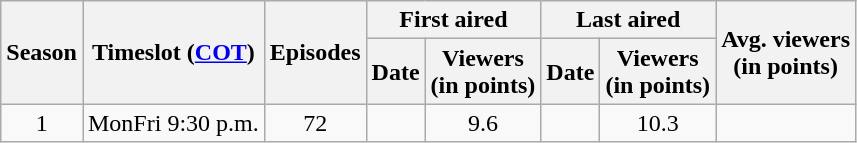<table class="wikitable" style="text-align: center">
<tr>
<th scope="col" rowspan="2">Season</th>
<th scope="col" rowspan="2">Timeslot (<a href='#'>COT</a>)</th>
<th scope="col" rowspan="2">Episodes</th>
<th scope="col" colspan="2">First aired</th>
<th scope="col" colspan="2">Last aired</th>
<th scope="col" rowspan="2">Avg. viewers<br>(in points)</th>
</tr>
<tr>
<th scope="col">Date</th>
<th scope="col">Viewers<br>(in points)</th>
<th scope="col">Date</th>
<th scope="col">Viewers<br>(in points)</th>
</tr>
<tr>
<td rowspan="1">1</td>
<td rowspan="2">MonFri 9:30 p.m.</td>
<td>72</td>
<td></td>
<td>9.6</td>
<td></td>
<td>10.3</td>
<td>  </td>
</tr>
</table>
